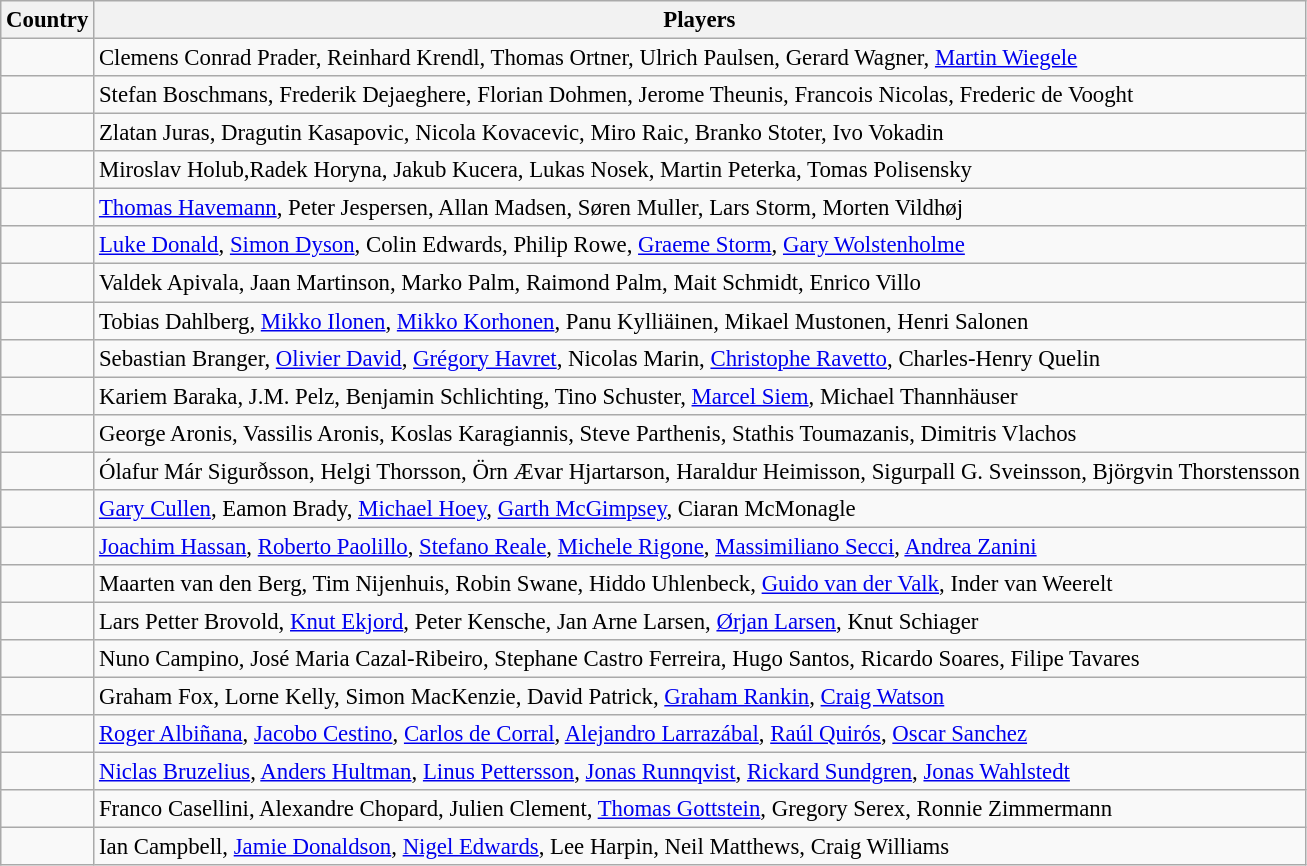<table class="wikitable" style="font-size:95%;">
<tr>
<th>Country</th>
<th>Players</th>
</tr>
<tr>
<td></td>
<td>Clemens Conrad Prader, Reinhard Krendl, Thomas Ortner, Ulrich Paulsen, Gerard Wagner, <a href='#'>Martin Wiegele</a></td>
</tr>
<tr>
<td></td>
<td>Stefan Boschmans, Frederik Dejaeghere, Florian Dohmen, Jerome Theunis, Francois Nicolas, Frederic de Vooght</td>
</tr>
<tr>
<td></td>
<td>Zlatan Juras, Dragutin Kasapovic, Nicola Kovacevic, Miro Raic, Branko Stoter, Ivo Vokadin</td>
</tr>
<tr>
<td></td>
<td>Miroslav Holub,Radek Horyna, Jakub Kucera, Lukas Nosek, Martin Peterka, Tomas Polisensky</td>
</tr>
<tr>
<td></td>
<td><a href='#'>Thomas Havemann</a>, Peter Jespersen, Allan Madsen, Søren Muller, Lars Storm, Morten Vildhøj</td>
</tr>
<tr>
<td></td>
<td><a href='#'>Luke Donald</a>, <a href='#'>Simon Dyson</a>, Colin Edwards, Philip Rowe, <a href='#'>Graeme Storm</a>, <a href='#'>Gary Wolstenholme</a></td>
</tr>
<tr>
<td></td>
<td>Valdek Apivala, Jaan Martinson, Marko Palm, Raimond Palm, Mait Schmidt, Enrico Villo</td>
</tr>
<tr>
<td></td>
<td>Tobias Dahlberg, <a href='#'>Mikko Ilonen</a>, <a href='#'>Mikko Korhonen</a>, Panu Kylliäinen, Mikael Mustonen, Henri Salonen</td>
</tr>
<tr>
<td></td>
<td>Sebastian Branger, <a href='#'>Olivier David</a>, <a href='#'>Grégory Havret</a>, Nicolas Marin, <a href='#'>Christophe Ravetto</a>, Charles-Henry Quelin</td>
</tr>
<tr>
<td></td>
<td>Kariem Baraka, J.M. Pelz, Benjamin Schlichting, Tino Schuster, <a href='#'>Marcel Siem</a>, Michael Thannhäuser</td>
</tr>
<tr>
<td></td>
<td>George Aronis, Vassilis Aronis, Koslas Karagiannis, Steve Parthenis, Stathis Toumazanis, Dimitris Vlachos</td>
</tr>
<tr>
<td></td>
<td>Ólafur Már Sigurðsson, Helgi Thorsson, Örn Ævar Hjartarson, Haraldur Heimisson, Sigurpall G. Sveinsson, Björgvin Thorstensson</td>
</tr>
<tr>
<td></td>
<td><a href='#'>Gary Cullen</a>, Eamon Brady, <a href='#'>Michael Hoey</a>, <a href='#'>Garth McGimpsey</a>, Ciaran McMonagle</td>
</tr>
<tr>
<td></td>
<td><a href='#'>Joachim Hassan</a>, <a href='#'>Roberto Paolillo</a>, <a href='#'>Stefano Reale</a>, <a href='#'>Michele Rigone</a>, <a href='#'>Massimiliano Secci</a>, <a href='#'>Andrea Zanini</a></td>
</tr>
<tr>
<td></td>
<td>Maarten van den Berg, Tim Nijenhuis, Robin Swane, Hiddo Uhlenbeck, <a href='#'>Guido van der Valk</a>, Inder van Weerelt</td>
</tr>
<tr>
<td></td>
<td>Lars Petter Brovold, <a href='#'>Knut Ekjord</a>,  Peter Kensche, Jan Arne Larsen, <a href='#'>Ørjan Larsen</a>, Knut Schiager</td>
</tr>
<tr>
<td></td>
<td>Nuno Campino, José Maria Cazal-Ribeiro, Stephane Castro Ferreira, Hugo Santos, Ricardo Soares, Filipe Tavares</td>
</tr>
<tr>
<td></td>
<td>Graham Fox, Lorne Kelly, Simon MacKenzie, David Patrick, <a href='#'>Graham Rankin</a>, <a href='#'>Craig Watson</a></td>
</tr>
<tr>
<td></td>
<td><a href='#'>Roger Albiñana</a>, <a href='#'>Jacobo Cestino</a>, <a href='#'>Carlos de Corral</a>, <a href='#'>Alejandro Larrazábal</a>, <a href='#'>Raúl Quirós</a>, <a href='#'>Oscar Sanchez</a></td>
</tr>
<tr>
<td></td>
<td><a href='#'>Niclas Bruzelius</a>, <a href='#'>Anders Hultman</a>, <a href='#'>Linus Pettersson</a>, <a href='#'>Jonas Runnqvist</a>, <a href='#'>Rickard Sundgren</a>, <a href='#'>Jonas Wahlstedt</a></td>
</tr>
<tr>
<td></td>
<td>Franco Casellini, Alexandre Chopard, Julien Clement, <a href='#'>Thomas Gottstein</a>, Gregory Serex, Ronnie Zimmermann</td>
</tr>
<tr>
<td></td>
<td>Ian Campbell, <a href='#'>Jamie Donaldson</a>, <a href='#'>Nigel Edwards</a>, Lee Harpin, Neil Matthews, Craig Williams</td>
</tr>
</table>
